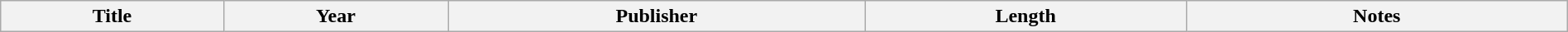<table class="wikitable" style="width:100%; margin:auto;">
<tr>
<th>Title</th>
<th>Year</th>
<th>Publisher</th>
<th>Length</th>
<th width="300">Notes<br></th>
</tr>
</table>
